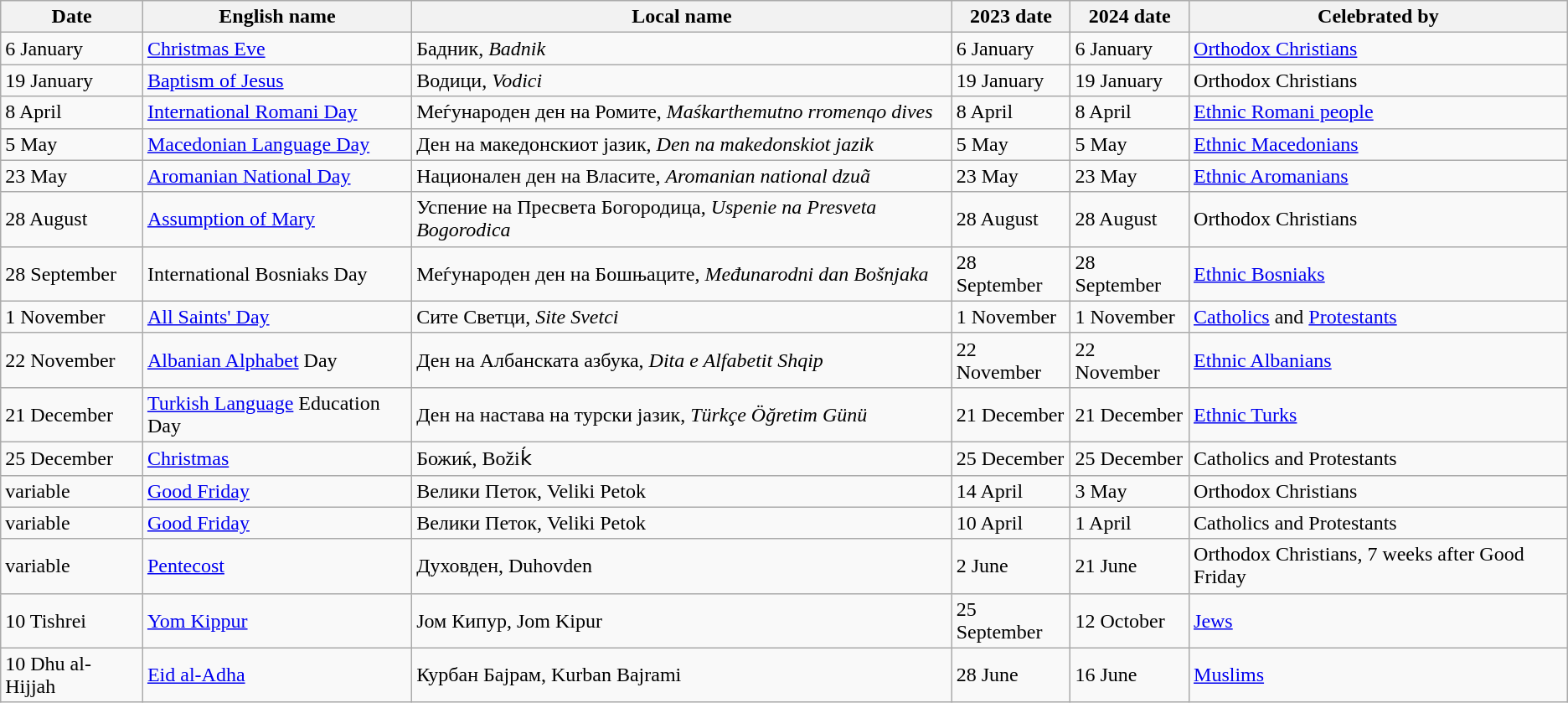<table class="wikitable">
<tr>
<th>Date</th>
<th>English name</th>
<th>Local name</th>
<th>2023 date</th>
<th>2024 date</th>
<th>Celebrated by</th>
</tr>
<tr>
<td>6 January</td>
<td><a href='#'>Christmas Eve</a></td>
<td>Бадник, <em>Badnik</em></td>
<td>6 January</td>
<td>6 January</td>
<td><a href='#'>Orthodox Christians</a></td>
</tr>
<tr>
<td>19 January</td>
<td><a href='#'>Baptism of Jesus</a></td>
<td>Водици, <em>Vodici</em></td>
<td>19 January</td>
<td>19 January</td>
<td>Orthodox Christians</td>
</tr>
<tr>
<td>8 April</td>
<td><a href='#'>International Romani Day</a></td>
<td>Меѓународен ден на Ромите, <em>Maśkarthemutno rromenqo dives</em></td>
<td>8 April</td>
<td>8 April</td>
<td><a href='#'>Ethnic Romani people</a></td>
</tr>
<tr>
<td>5 May</td>
<td><a href='#'>Macedonian Language Day</a></td>
<td>Ден на македонскиот јазик, <em>Den na makedonskiot jazik</em></td>
<td>5 May</td>
<td>5 May</td>
<td><a href='#'>Ethnic Macedonians</a></td>
</tr>
<tr>
<td>23 May</td>
<td><a href='#'>Aromanian National Day</a></td>
<td>Национален ден на Власите, <em>Aromanian national dzuã</em></td>
<td>23 May</td>
<td>23 May</td>
<td><a href='#'>Ethnic Aromanians</a></td>
</tr>
<tr>
<td>28 August</td>
<td><a href='#'>Assumption of Mary</a></td>
<td>Успение на Пресвета Богородица, <em>Uspenie na Presveta Bogorodica</em></td>
<td>28 August</td>
<td>28 August</td>
<td>Orthodox Christians</td>
</tr>
<tr>
<td>28 September</td>
<td>International Bosniaks Day</td>
<td>Меѓународен ден на Бошњаците, <em>Međunarodni dan Bošnjaka</em></td>
<td>28 September</td>
<td>28 September</td>
<td><a href='#'>Ethnic Bosniaks</a></td>
</tr>
<tr>
<td>1 November</td>
<td><a href='#'>All Saints' Day</a></td>
<td>Сите Светци, <em>Site Svetci</em></td>
<td>1 November</td>
<td>1 November</td>
<td><a href='#'>Catholics</a> and <a href='#'>Protestants</a></td>
</tr>
<tr>
<td>22 November</td>
<td><a href='#'>Albanian Alphabet</a> Day</td>
<td>Ден на Албанската азбука, <em>Dita e Alfabetit Shqip</em></td>
<td>22 November</td>
<td>22 November</td>
<td><a href='#'>Ethnic Albanians</a></td>
</tr>
<tr>
<td>21 December</td>
<td><a href='#'>Turkish Language</a> Education Day</td>
<td>Ден на настава на турски јазик, <em>Türkçe Öğretim Günü</em></td>
<td>21 December</td>
<td>21 December</td>
<td><a href='#'>Ethnic Turks</a></td>
</tr>
<tr>
<td>25 December</td>
<td><a href='#'>Christmas</a></td>
<td>Божиќ, Božiḱ<em></td>
<td>25 December</td>
<td>25 December</td>
<td>Catholics and Protestants</td>
</tr>
<tr>
<td>variable</td>
<td><a href='#'>Good Friday</a></td>
<td>Велики Петок, </em>Veliki Petok<em></td>
<td>14 April</td>
<td>3 May</td>
<td>Orthodox Christians</td>
</tr>
<tr>
<td>variable</td>
<td><a href='#'>Good Friday</a></td>
<td>Велики Петок, </em>Veliki Petok<em></td>
<td>10 April</td>
<td>1 April</td>
<td>Catholics and Protestants</td>
</tr>
<tr>
<td>variable</td>
<td><a href='#'>Pentecost</a></td>
<td>Духовден, </em>Duhovden<em></td>
<td>2 June</td>
<td>21 June</td>
<td>Orthodox Christians, 7 weeks after Good Friday</td>
</tr>
<tr>
<td>10 Tishrei</td>
<td><a href='#'>Yom Kippur</a></td>
<td>Јом Кипур, </em>Jom Kipur<em></td>
<td>25 September</td>
<td>12 October</td>
<td><a href='#'>Jews</a></td>
</tr>
<tr>
<td>10 Dhu al-Hijjah</td>
<td><a href='#'>Eid al-Adha</a></td>
<td>Курбан Бајрам, </em>Kurban Bajrami<em></td>
<td>28 June</td>
<td>16 June</td>
<td><a href='#'>Muslims</a></td>
</tr>
</table>
